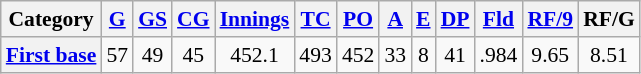<table class="wikitable" margin: 5px; text-align: center; style=font-size:90%>
<tr align=center>
<th>Category</th>
<th><a href='#'>G</a></th>
<th><a href='#'>GS</a></th>
<th><a href='#'>CG</a></th>
<th><a href='#'>Innings</a></th>
<th><a href='#'>TC</a></th>
<th><a href='#'>PO</a></th>
<th><a href='#'>A</a></th>
<th><a href='#'>E</a></th>
<th><a href='#'>DP</a></th>
<th><a href='#'>Fld</a></th>
<th><a href='#'>RF/9</a></th>
<th>RF/G</th>
</tr>
<tr align=center>
<th><a href='#'>First base</a></th>
<td>57</td>
<td>49</td>
<td>45</td>
<td>452.1</td>
<td>493</td>
<td>452</td>
<td>33</td>
<td>8</td>
<td>41</td>
<td>.984</td>
<td>9.65</td>
<td>8.51</td>
</tr>
</table>
